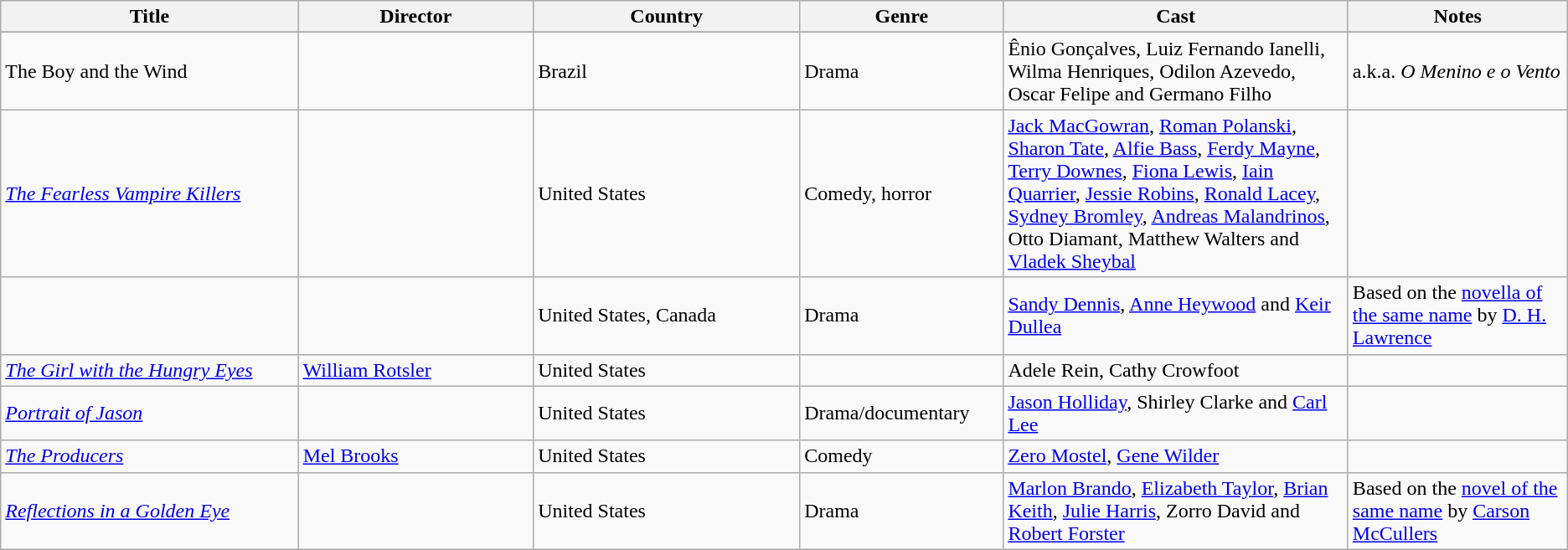<table class="wikitable sortable">
<tr>
<th width="19%">Title</th>
<th width="15%">Director</th>
<th width="17%">Country</th>
<th width="13%">Genre</th>
<th width="22%">Cast</th>
<th width="36%">Notes</th>
</tr>
<tr valign="top">
</tr>
<tr>
<td>The Boy and the Wind</td>
<td></td>
<td>Brazil</td>
<td>Drama</td>
<td>Ênio Gonçalves, Luiz Fernando Ianelli, Wilma Henriques, Odilon Azevedo, Oscar Felipe and Germano Filho</td>
<td>a.k.a. <em>O Menino e o Vento</em></td>
</tr>
<tr>
<td><em><a href='#'>The Fearless Vampire Killers</a></em></td>
<td></td>
<td>United States</td>
<td>Comedy, horror</td>
<td><a href='#'>Jack MacGowran</a>, <a href='#'>Roman Polanski</a>, <a href='#'>Sharon Tate</a>, <a href='#'>Alfie Bass</a>, <a href='#'>Ferdy Mayne</a>, <a href='#'>Terry Downes</a>, <a href='#'>Fiona Lewis</a>, <a href='#'>Iain Quarrier</a>, <a href='#'>Jessie Robins</a>, <a href='#'>Ronald Lacey</a>, <a href='#'>Sydney Bromley</a>, <a href='#'>Andreas Malandrinos</a>, Otto Diamant, Matthew Walters and <a href='#'>Vladek Sheybal</a></td>
<td></td>
</tr>
<tr>
<td></td>
<td></td>
<td>United States, Canada</td>
<td>Drama</td>
<td><a href='#'>Sandy Dennis</a>, <a href='#'>Anne Heywood</a> and <a href='#'>Keir Dullea</a></td>
<td>Based on the <a href='#'>novella of the same name</a> by <a href='#'>D. H. Lawrence</a></td>
</tr>
<tr>
<td><em><a href='#'>The Girl with the Hungry Eyes</a></em></td>
<td><a href='#'>William Rotsler</a></td>
<td>United States</td>
<td></td>
<td>Adele Rein, Cathy Crowfoot</td>
<td></td>
</tr>
<tr>
<td><em><a href='#'>Portrait of Jason</a></em></td>
<td></td>
<td>United States</td>
<td>Drama/documentary</td>
<td><a href='#'>Jason Holliday</a>, Shirley Clarke and <a href='#'>Carl Lee</a></td>
<td></td>
</tr>
<tr>
<td><em><a href='#'>The Producers</a></em></td>
<td><a href='#'>Mel Brooks</a></td>
<td>United States</td>
<td>Comedy</td>
<td><a href='#'>Zero Mostel</a>, <a href='#'>Gene Wilder</a></td>
<td></td>
</tr>
<tr>
<td><em><a href='#'>Reflections in a Golden Eye</a></em></td>
<td></td>
<td>United States</td>
<td>Drama</td>
<td><a href='#'>Marlon Brando</a>, <a href='#'>Elizabeth Taylor</a>, <a href='#'>Brian Keith</a>, <a href='#'>Julie Harris</a>, Zorro David and <a href='#'>Robert Forster</a></td>
<td>Based on the <a href='#'>novel of the same name</a> by <a href='#'>Carson McCullers</a></td>
</tr>
</table>
